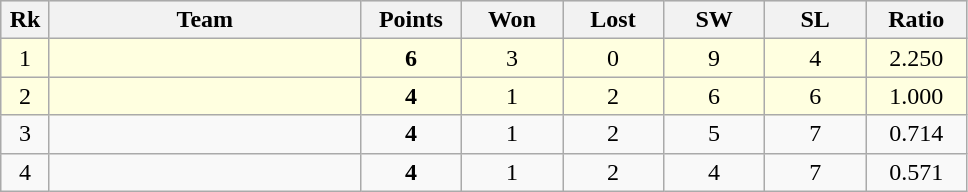<table class=wikitable style="text-align:center">
<tr bgcolor="#DCDCDC">
<th width="25">Rk</th>
<th width="200">Team</th>
<th width="60">Points</th>
<th width="60">Won</th>
<th width="60">Lost</th>
<th width="60">SW</th>
<th width="60">SL</th>
<th width="60">Ratio</th>
</tr>
<tr bgcolor=lightyellow>
<td>1</td>
<td align=left></td>
<td><strong>6</strong></td>
<td>3</td>
<td>0</td>
<td>9</td>
<td>4</td>
<td>2.250</td>
</tr>
<tr bgcolor=lightyellow>
<td>2</td>
<td align=left></td>
<td><strong>4</strong></td>
<td>1</td>
<td>2</td>
<td>6</td>
<td>6</td>
<td>1.000</td>
</tr>
<tr>
<td>3</td>
<td align=left></td>
<td><strong>4</strong></td>
<td>1</td>
<td>2</td>
<td>5</td>
<td>7</td>
<td>0.714</td>
</tr>
<tr>
<td>4</td>
<td align=left></td>
<td><strong>4</strong></td>
<td>1</td>
<td>2</td>
<td>4</td>
<td>7</td>
<td>0.571</td>
</tr>
</table>
